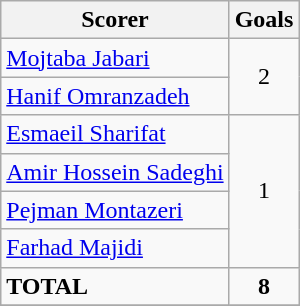<table class="wikitable">
<tr>
<th>Scorer</th>
<th>Goals</th>
</tr>
<tr>
<td> <a href='#'>Mojtaba Jabari</a></td>
<td rowspan="2" align=center>2</td>
</tr>
<tr>
<td> <a href='#'>Hanif Omranzadeh</a></td>
</tr>
<tr>
<td> <a href='#'>Esmaeil Sharifat</a></td>
<td rowspan="4" align=center>1</td>
</tr>
<tr>
<td> <a href='#'>Amir Hossein Sadeghi</a></td>
</tr>
<tr>
<td> <a href='#'>Pejman Montazeri</a></td>
</tr>
<tr>
<td> <a href='#'>Farhad Majidi</a></td>
</tr>
<tr>
<td><strong>TOTAL</strong></td>
<td align=center><strong>8</strong></td>
</tr>
<tr>
</tr>
</table>
